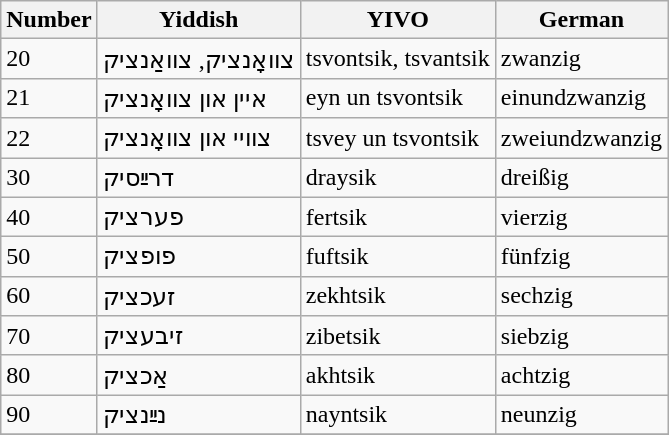<table class="wikitable zebra" style="float:left; margin-right:1em;">
<tr>
<th>Number</th>
<th>Yiddish</th>
<th>YIVO</th>
<th>German</th>
</tr>
<tr>
<td>20</td>
<td>צוואָנציק, צוואַנציק</td>
<td>tsvontsik, tsvantsik</td>
<td>zwanzig</td>
</tr>
<tr>
<td>21</td>
<td>איין און צוואָנציק</td>
<td>eyn un tsvontsik</td>
<td>einundzwanzig</td>
</tr>
<tr>
<td>22</td>
<td>צוויי און צוואָנציק</td>
<td>tsvey un tsvontsik</td>
<td>zweiundzwanzig</td>
</tr>
<tr>
<td>30</td>
<td>דרײַסיק</td>
<td>draysik</td>
<td>dreißig</td>
</tr>
<tr>
<td>40</td>
<td>פערציק</td>
<td>fertsik</td>
<td>vierzig</td>
</tr>
<tr>
<td>50</td>
<td>פופציק</td>
<td>fuftsik</td>
<td>fünfzig</td>
</tr>
<tr>
<td>60</td>
<td>זעכציק</td>
<td>zekhtsik</td>
<td>sechzig</td>
</tr>
<tr>
<td>70</td>
<td>זיבעציק</td>
<td>zibetsik</td>
<td>siebzig</td>
</tr>
<tr>
<td>80</td>
<td>אַכציק</td>
<td>akhtsik</td>
<td>achtzig</td>
</tr>
<tr>
<td>90</td>
<td>נײַנציק</td>
<td>nayntsik</td>
<td>neunzig</td>
</tr>
<tr>
</tr>
</table>
